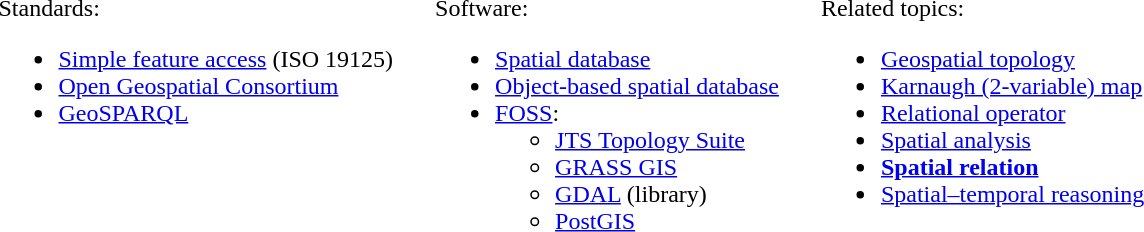<table>
<tr>
<td valign="top">Standards:<br><ul><li><a href='#'>Simple feature access</a> (ISO 19125)</li><li><a href='#'>Open Geospatial Consortium</a></li><li><a href='#'>GeoSPARQL</a></li></ul></td>
<td>     </td>
<td valign="top">Software:<br><ul><li><a href='#'>Spatial database</a></li><li><a href='#'>Object-based spatial database</a></li><li><a href='#'>FOSS</a>:<ul><li><a href='#'>JTS Topology Suite</a></li><li><a href='#'>GRASS GIS</a></li><li><a href='#'>GDAL</a> (library)</li><li><a href='#'>PostGIS</a></li></ul></li></ul></td>
<td>     </td>
<td valign="top">Related topics:<br><ul><li><a href='#'>Geospatial topology</a></li><li><a href='#'>Karnaugh (2-variable) map</a></li><li><a href='#'>Relational operator</a></li><li><a href='#'>Spatial analysis</a></li><li><strong><a href='#'>Spatial relation</a></strong></li><li><a href='#'>Spatial–temporal reasoning</a></li></ul></td>
</tr>
</table>
